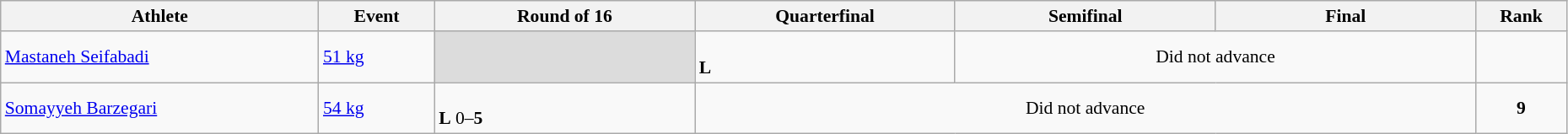<table class="wikitable" width="98%" style="text-align:left; font-size:90%">
<tr>
<th width="11%">Athlete</th>
<th width="4%">Event</th>
<th width="9%">Round of 16</th>
<th width="9%">Quarterfinal</th>
<th width="9%">Semifinal</th>
<th width="9%">Final</th>
<th width="3%">Rank</th>
</tr>
<tr>
<td><a href='#'>Mastaneh Seifabadi</a></td>
<td><a href='#'>51 kg</a></td>
<td bgcolor=#DCDCDC></td>
<td><br><strong>L</strong> </td>
<td colspan=2 align=center>Did not advance</td>
<td align=center><strong></strong></td>
</tr>
<tr>
<td><a href='#'>Somayyeh Barzegari</a></td>
<td><a href='#'>54 kg</a></td>
<td><br><strong>L</strong> 0–<strong>5</strong></td>
<td colspan=3 align=center>Did not advance</td>
<td align=center><strong>9</strong></td>
</tr>
</table>
